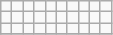<table class="wikitable">
<tr>
<td></td>
<td></td>
<td></td>
<td></td>
<td></td>
<td></td>
<td></td>
<td></td>
<td></td>
<td></td>
</tr>
<tr>
<td></td>
<td></td>
<td></td>
<td></td>
<td></td>
<td></td>
<td></td>
<td></td>
<td></td>
<td></td>
</tr>
<tr>
<td></td>
<td></td>
<td></td>
<td></td>
<td></td>
<td></td>
<td></td>
<td></td>
<td></td>
<td></td>
</tr>
<tr>
</tr>
</table>
